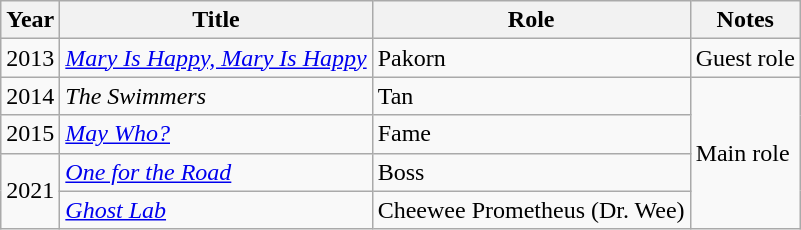<table class="wikitable">
<tr>
<th>Year</th>
<th>Title</th>
<th>Role</th>
<th>Notes</th>
</tr>
<tr>
<td>2013</td>
<td><em><a href='#'>Mary Is Happy, Mary Is Happy</a></em></td>
<td>Pakorn</td>
<td>Guest role</td>
</tr>
<tr>
<td>2014</td>
<td><em>The Swimmers</em></td>
<td>Tan</td>
<td rowspan="4">Main role</td>
</tr>
<tr>
<td>2015</td>
<td><em><a href='#'>May Who?</a></em></td>
<td>Fame</td>
</tr>
<tr>
<td rowspan="2">2021</td>
<td><em><a href='#'>One for the Road</a></em></td>
<td>Boss</td>
</tr>
<tr>
<td><em><a href='#'>Ghost Lab</a></em></td>
<td>Cheewee Prometheus (Dr. Wee)</td>
</tr>
</table>
